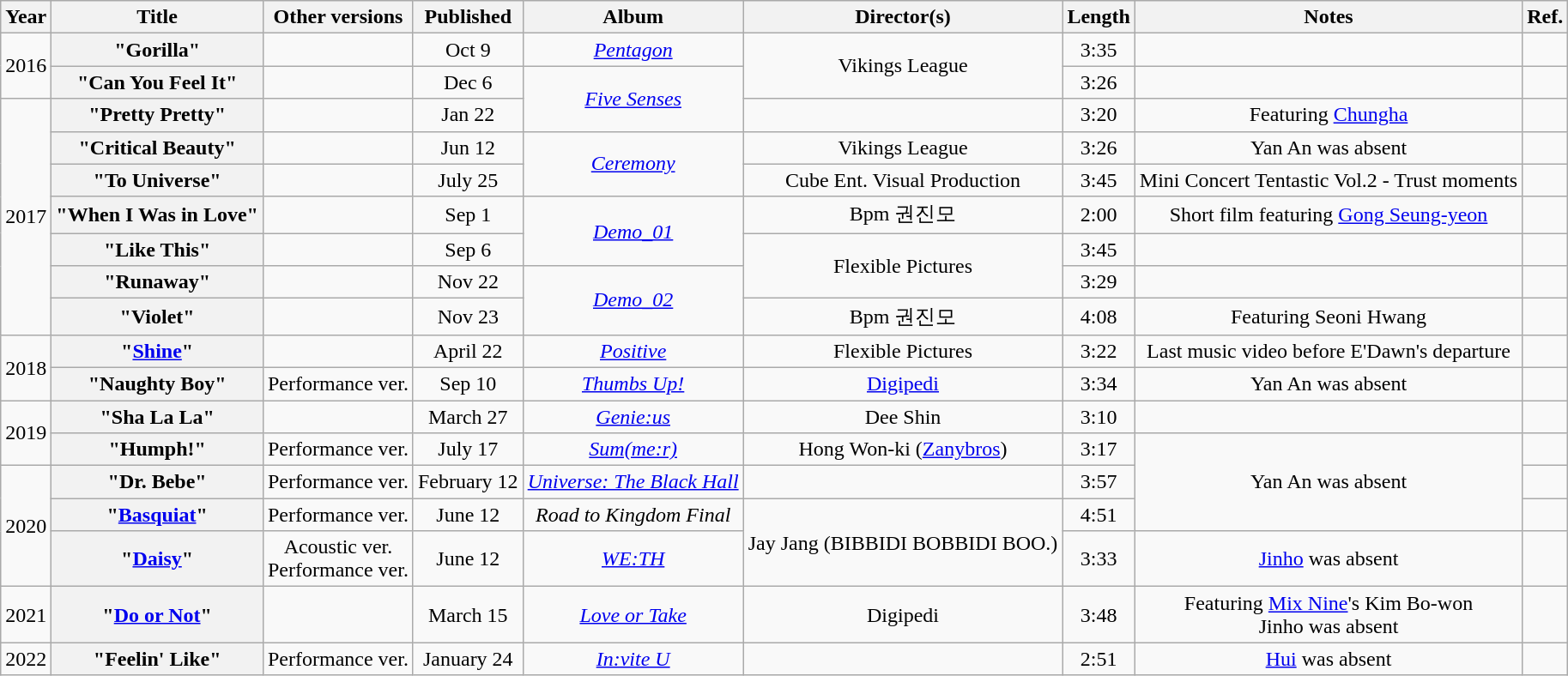<table class="wikitable sortable plainrowheaders" style="text-align:center;">
<tr>
<th>Year</th>
<th>Title</th>
<th>Other versions</th>
<th>Published</th>
<th>Album</th>
<th>Director(s)</th>
<th>Length</th>
<th>Notes</th>
<th>Ref.</th>
</tr>
<tr>
<td rowspan="2">2016</td>
<th scope="row">"Gorilla"</th>
<td></td>
<td>Oct 9</td>
<td><em><a href='#'>Pentagon</a></em></td>
<td rowspan="2">Vikings League</td>
<td>3:35</td>
<td></td>
<td></td>
</tr>
<tr>
<th scope="row">"Can You Feel It"</th>
<td></td>
<td>Dec 6</td>
<td rowspan="2"><em><a href='#'>Five Senses</a></em></td>
<td>3:26</td>
<td></td>
<td></td>
</tr>
<tr>
<td rowspan="7">2017</td>
<th scope="row">"Pretty Pretty"</th>
<td></td>
<td>Jan 22</td>
<td></td>
<td>3:20</td>
<td>Featuring <a href='#'>Chungha</a></td>
<td></td>
</tr>
<tr>
<th scope="row">"Critical Beauty"</th>
<td></td>
<td>Jun 12</td>
<td rowspan="2"><em><a href='#'>Ceremony</a></em></td>
<td>Vikings League</td>
<td>3:26</td>
<td>Yan An was absent</td>
<td></td>
</tr>
<tr>
<th scope="row">"To Universe"</th>
<td></td>
<td>July 25</td>
<td>Cube Ent. Visual Production</td>
<td>3:45</td>
<td>Mini Concert Tentastic Vol.2 - Trust moments</td>
<td></td>
</tr>
<tr>
<th scope="row">"When I Was in Love"</th>
<td></td>
<td>Sep 1</td>
<td rowspan="2"><em><a href='#'>Demo_01</a></em></td>
<td>Bpm 권진모</td>
<td>2:00</td>
<td>Short film featuring <a href='#'>Gong Seung-yeon</a></td>
<td></td>
</tr>
<tr>
<th scope="row">"Like This"</th>
<td></td>
<td>Sep 6</td>
<td rowspan="2">Flexible Pictures</td>
<td>3:45</td>
<td></td>
<td></td>
</tr>
<tr>
<th scope="row">"Runaway"</th>
<td></td>
<td>Nov 22</td>
<td rowspan="2"><em><a href='#'>Demo_02</a></em></td>
<td>3:29</td>
<td></td>
<td></td>
</tr>
<tr>
<th scope="row">"Violet"</th>
<td></td>
<td>Nov 23</td>
<td>Bpm 권진모</td>
<td>4:08</td>
<td>Featuring Seoni Hwang</td>
<td></td>
</tr>
<tr>
<td rowspan="2">2018</td>
<th scope="row">"<a href='#'>Shine</a>"</th>
<td></td>
<td>April 22</td>
<td><em><a href='#'>Positive</a></em></td>
<td>Flexible Pictures</td>
<td>3:22</td>
<td>Last music video before E'Dawn's departure</td>
<td></td>
</tr>
<tr>
<th scope="row">"Naughty Boy"</th>
<td>Performance ver.</td>
<td>Sep 10</td>
<td><em><a href='#'>Thumbs Up!</a></em></td>
<td><a href='#'>Digipedi</a></td>
<td>3:34</td>
<td>Yan An was absent</td>
<td></td>
</tr>
<tr>
<td rowspan="2">2019</td>
<th scope="row">"Sha La La"</th>
<td></td>
<td>March 27</td>
<td><em><a href='#'>Genie:us</a></em></td>
<td>Dee Shin</td>
<td>3:10</td>
<td></td>
<td></td>
</tr>
<tr>
<th scope="row">"Humph!"</th>
<td>Performance ver.</td>
<td>July 17</td>
<td><em><a href='#'>Sum(me:r)</a></em></td>
<td>Hong Won-ki (<a href='#'>Zanybros</a>)</td>
<td>3:17</td>
<td rowspan="3">Yan An was absent</td>
<td></td>
</tr>
<tr>
<td rowspan="3">2020</td>
<th scope="row">"Dr. Bebe"</th>
<td>Performance ver.</td>
<td>February 12</td>
<td><em><a href='#'>Universe: The Black Hall</a></em></td>
<td></td>
<td>3:57</td>
<td></td>
</tr>
<tr>
<th scope="row">"<a href='#'>Basquiat</a>"</th>
<td>Performance ver.</td>
<td>June 12</td>
<td><em>Road to Kingdom Final</em></td>
<td rowspan="2">Jay Jang (BIBBIDI BOBBIDI BOO.)</td>
<td>4:51</td>
<td></td>
</tr>
<tr>
<th scope="row">"<a href='#'>Daisy</a>"</th>
<td>Acoustic ver.<br>Performance ver.</td>
<td>June 12</td>
<td><em><a href='#'>WE:TH</a></em></td>
<td>3:33</td>
<td><a href='#'>Jinho</a> was absent</td>
<td></td>
</tr>
<tr>
<td>2021</td>
<th scope="row">"<a href='#'>Do or Not</a>"</th>
<td></td>
<td>March 15</td>
<td><em><a href='#'>Love or Take</a></em></td>
<td>Digipedi</td>
<td>3:48</td>
<td>Featuring <a href='#'>Mix Nine</a>'s Kim Bo-won<br>Jinho was absent</td>
<td></td>
</tr>
<tr>
<td>2022</td>
<th scope="row">"Feelin' Like"</th>
<td>Performance ver.</td>
<td>January 24</td>
<td><em><a href='#'>In:vite U</a></em></td>
<td></td>
<td>2:51</td>
<td><a href='#'>Hui</a> was absent</td>
<td></td>
</tr>
</table>
